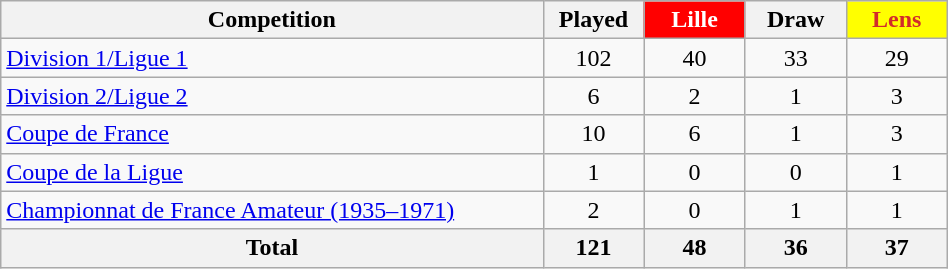<table class="wikitable" style="text-align:center; width:50%;">
<tr>
<th>Competition</th>
<th width=60>Played</th>
<th style="background:#FF0000; color:#FFFFFF; width:60px;">Lille</th>
<th width=60>Draw</th>
<th style="background:#FFFF00; color:#D22B2B; width:60px;">Lens</th>
</tr>
<tr>
<td align=left><a href='#'>Division 1/Ligue 1</a></td>
<td>102</td>
<td>40</td>
<td>33</td>
<td>29</td>
</tr>
<tr>
<td align=left><a href='#'>Division 2/Ligue 2</a></td>
<td>6</td>
<td>2</td>
<td>1</td>
<td>3</td>
</tr>
<tr>
<td align=left><a href='#'>Coupe de France</a></td>
<td>10</td>
<td>6</td>
<td>1</td>
<td>3</td>
</tr>
<tr>
<td align=left><a href='#'>Coupe de la Ligue</a></td>
<td>1</td>
<td>0</td>
<td>0</td>
<td>1</td>
</tr>
<tr>
<td align=left><a href='#'>Championnat de France Amateur (1935–1971)</a></td>
<td>2</td>
<td>0</td>
<td>1</td>
<td>1</td>
</tr>
<tr class="sortbottom">
<th align=left>Total</th>
<th>121</th>
<th>48</th>
<th>36</th>
<th>37</th>
</tr>
</table>
